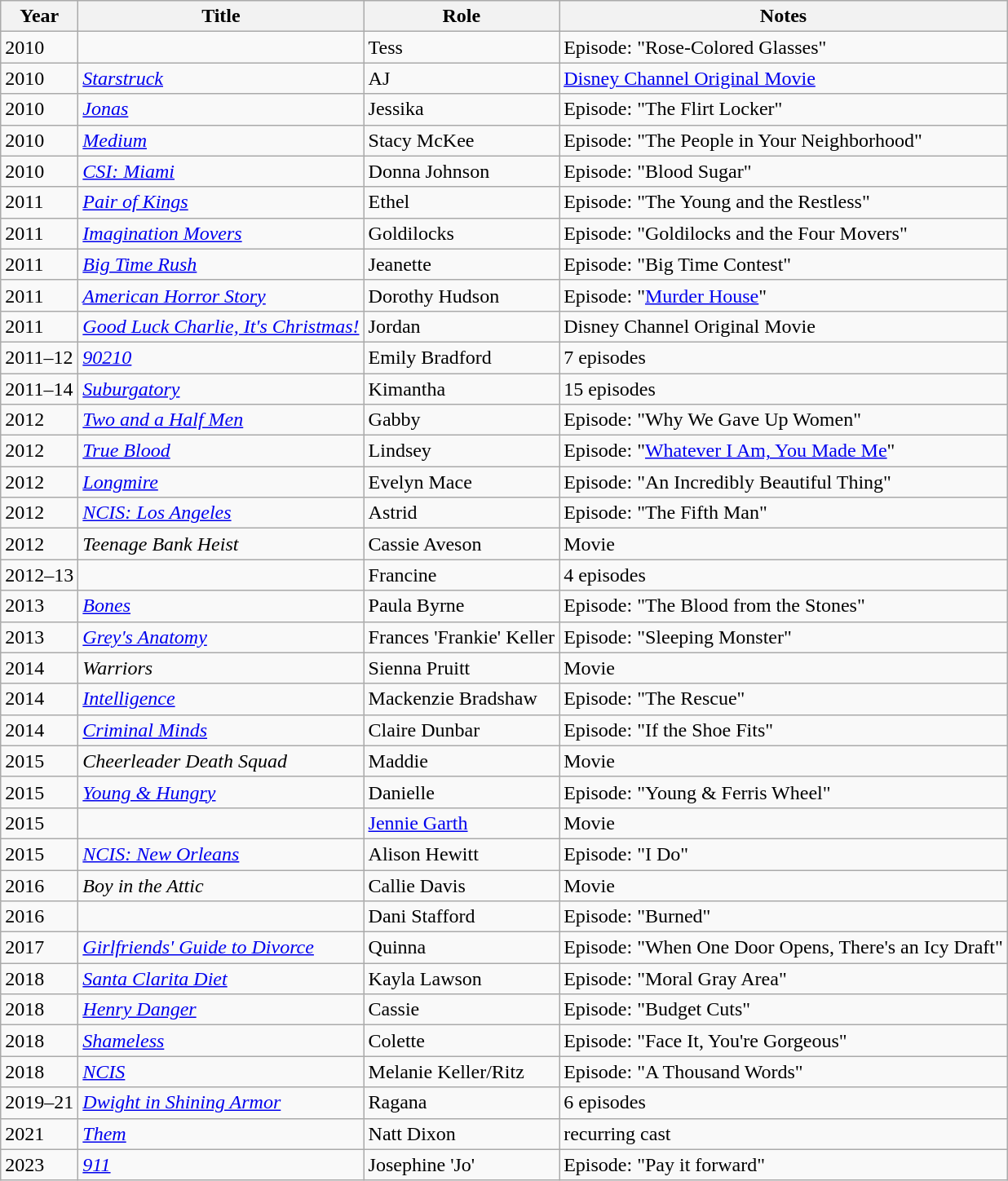<table class="wikitable sortable">
<tr>
<th>Year</th>
<th>Title</th>
<th>Role</th>
<th class="unsortable">Notes</th>
</tr>
<tr>
<td>2010</td>
<td><em></em></td>
<td>Tess</td>
<td>Episode: "Rose-Colored Glasses"</td>
</tr>
<tr>
<td>2010</td>
<td><em><a href='#'>Starstruck</a></em></td>
<td>AJ</td>
<td><a href='#'>Disney Channel Original Movie</a></td>
</tr>
<tr>
<td>2010</td>
<td><em><a href='#'>Jonas</a></em></td>
<td>Jessika</td>
<td>Episode: "The Flirt Locker"</td>
</tr>
<tr>
<td>2010</td>
<td><em><a href='#'>Medium</a></em></td>
<td>Stacy McKee</td>
<td>Episode: "The People in Your Neighborhood"</td>
</tr>
<tr>
<td>2010</td>
<td><em><a href='#'>CSI: Miami</a></em></td>
<td>Donna Johnson</td>
<td>Episode: "Blood Sugar"</td>
</tr>
<tr>
<td>2011</td>
<td><em><a href='#'>Pair of Kings</a></em></td>
<td>Ethel</td>
<td>Episode: "The Young and the Restless"</td>
</tr>
<tr>
<td>2011</td>
<td><em><a href='#'>Imagination Movers</a></em></td>
<td>Goldilocks</td>
<td>Episode: "Goldilocks and the Four Movers"</td>
</tr>
<tr>
<td>2011</td>
<td><em><a href='#'>Big Time Rush</a></em></td>
<td>Jeanette</td>
<td>Episode: "Big Time Contest"</td>
</tr>
<tr>
<td>2011</td>
<td><em><a href='#'>American Horror Story</a></em></td>
<td>Dorothy Hudson</td>
<td>Episode: "<a href='#'>Murder House</a>"</td>
</tr>
<tr>
<td>2011</td>
<td><em><a href='#'>Good Luck Charlie, It's Christmas!</a></em></td>
<td>Jordan</td>
<td>Disney Channel Original Movie</td>
</tr>
<tr>
<td>2011–12</td>
<td><em><a href='#'>90210</a></em></td>
<td>Emily Bradford</td>
<td>7 episodes</td>
</tr>
<tr>
<td>2011–14</td>
<td><em><a href='#'>Suburgatory</a></em></td>
<td>Kimantha</td>
<td>15 episodes</td>
</tr>
<tr>
<td>2012</td>
<td><em><a href='#'>Two and a Half Men</a></em></td>
<td>Gabby</td>
<td>Episode: "Why We Gave Up Women"</td>
</tr>
<tr>
<td>2012</td>
<td><em><a href='#'>True Blood</a></em></td>
<td>Lindsey</td>
<td>Episode: "<a href='#'>Whatever I Am, You Made Me</a>"</td>
</tr>
<tr>
<td>2012</td>
<td><em><a href='#'>Longmire</a></em></td>
<td>Evelyn Mace</td>
<td>Episode: "An Incredibly Beautiful Thing"</td>
</tr>
<tr>
<td>2012</td>
<td><em><a href='#'>NCIS: Los Angeles</a></em></td>
<td>Astrid</td>
<td>Episode: "The Fifth Man"</td>
</tr>
<tr>
<td>2012</td>
<td><em>Teenage Bank Heist</em></td>
<td>Cassie Aveson</td>
<td>Movie</td>
</tr>
<tr>
<td>2012–13</td>
<td><em></em></td>
<td>Francine</td>
<td>4 episodes</td>
</tr>
<tr>
<td>2013</td>
<td><em><a href='#'>Bones</a></em></td>
<td>Paula Byrne</td>
<td>Episode: "The Blood from the Stones"</td>
</tr>
<tr>
<td>2013</td>
<td><em><a href='#'>Grey's Anatomy</a></em></td>
<td>Frances 'Frankie' Keller</td>
<td>Episode: "Sleeping Monster"</td>
</tr>
<tr>
<td>2014</td>
<td><em>Warriors</em></td>
<td>Sienna Pruitt</td>
<td>Movie</td>
</tr>
<tr>
<td>2014</td>
<td><em><a href='#'>Intelligence</a></em></td>
<td>Mackenzie Bradshaw</td>
<td>Episode: "The Rescue"</td>
</tr>
<tr>
<td>2014</td>
<td><em><a href='#'>Criminal Minds</a></em></td>
<td>Claire Dunbar</td>
<td>Episode: "If the Shoe Fits"</td>
</tr>
<tr>
<td>2015</td>
<td><em>Cheerleader Death Squad</em></td>
<td>Maddie</td>
<td>Movie</td>
</tr>
<tr>
<td>2015</td>
<td><em><a href='#'>Young & Hungry</a></em></td>
<td>Danielle</td>
<td>Episode: "Young & Ferris Wheel"</td>
</tr>
<tr>
<td>2015</td>
<td><em></em></td>
<td><a href='#'>Jennie Garth</a></td>
<td>Movie</td>
</tr>
<tr>
<td>2015</td>
<td><em><a href='#'>NCIS: New Orleans</a></em></td>
<td>Alison Hewitt</td>
<td>Episode: "I Do"</td>
</tr>
<tr>
<td>2016</td>
<td><em>Boy in the Attic</em></td>
<td>Callie Davis</td>
<td>Movie</td>
</tr>
<tr>
<td>2016</td>
<td><em></em></td>
<td>Dani Stafford</td>
<td>Episode: "Burned"</td>
</tr>
<tr>
<td>2017</td>
<td><em><a href='#'>Girlfriends' Guide to Divorce</a></em></td>
<td>Quinna</td>
<td>Episode: "When One Door Opens, There's an Icy Draft"</td>
</tr>
<tr>
<td>2018</td>
<td><em><a href='#'>Santa Clarita Diet</a></em></td>
<td>Kayla Lawson</td>
<td>Episode: "Moral Gray Area"</td>
</tr>
<tr>
<td>2018</td>
<td><em><a href='#'>Henry Danger</a></em></td>
<td>Cassie</td>
<td>Episode: "Budget Cuts"</td>
</tr>
<tr>
<td>2018</td>
<td><em><a href='#'>Shameless</a></em></td>
<td>Colette</td>
<td>Episode: "Face It, You're Gorgeous"</td>
</tr>
<tr>
<td>2018</td>
<td><em><a href='#'>NCIS</a></em></td>
<td>Melanie Keller/Ritz</td>
<td>Episode: "A Thousand Words"</td>
</tr>
<tr>
<td>2019–21</td>
<td><em><a href='#'>Dwight in Shining Armor</a></em></td>
<td>Ragana</td>
<td>6 episodes</td>
</tr>
<tr>
<td>2021</td>
<td><em><a href='#'>Them</a></em></td>
<td>Natt Dixon</td>
<td>recurring cast</td>
</tr>
<tr>
<td>2023</td>
<td><em><a href='#'>911</a></em></td>
<td>Josephine 'Jo'</td>
<td>Episode: "Pay it forward"</td>
</tr>
</table>
